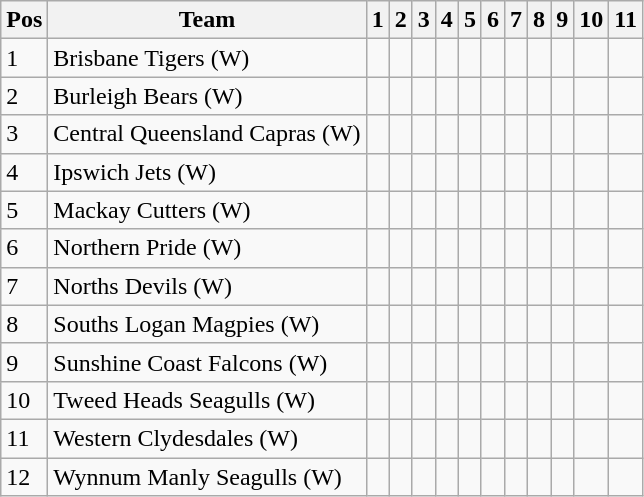<table class="wikitable">
<tr>
<th>Pos</th>
<th>Team</th>
<th>1</th>
<th>2</th>
<th>3</th>
<th>4</th>
<th>5</th>
<th>6</th>
<th>7</th>
<th>8</th>
<th>9</th>
<th>10</th>
<th>11</th>
</tr>
<tr>
<td>1</td>
<td> Brisbane Tigers (W)</td>
<td></td>
<td></td>
<td></td>
<td></td>
<td></td>
<td></td>
<td></td>
<td></td>
<td></td>
<td></td>
<td></td>
</tr>
<tr>
<td>2</td>
<td> Burleigh Bears (W)</td>
<td></td>
<td></td>
<td></td>
<td></td>
<td></td>
<td></td>
<td></td>
<td></td>
<td></td>
<td></td>
<td></td>
</tr>
<tr>
<td>3</td>
<td> Central Queensland Capras (W)</td>
<td></td>
<td></td>
<td></td>
<td></td>
<td></td>
<td></td>
<td></td>
<td></td>
<td></td>
<td></td>
<td></td>
</tr>
<tr>
<td>4</td>
<td> Ipswich Jets (W)</td>
<td></td>
<td></td>
<td></td>
<td></td>
<td></td>
<td></td>
<td></td>
<td></td>
<td></td>
<td></td>
<td></td>
</tr>
<tr>
<td>5</td>
<td> Mackay Cutters (W)</td>
<td></td>
<td></td>
<td></td>
<td></td>
<td></td>
<td></td>
<td></td>
<td></td>
<td></td>
<td></td>
<td></td>
</tr>
<tr>
<td>6</td>
<td> Northern Pride (W)</td>
<td></td>
<td></td>
<td></td>
<td></td>
<td></td>
<td></td>
<td></td>
<td></td>
<td></td>
<td></td>
<td></td>
</tr>
<tr>
<td>7</td>
<td> Norths Devils (W)</td>
<td></td>
<td></td>
<td></td>
<td></td>
<td></td>
<td></td>
<td></td>
<td></td>
<td></td>
<td></td>
<td></td>
</tr>
<tr>
<td>8</td>
<td> Souths Logan Magpies (W)</td>
<td></td>
<td></td>
<td></td>
<td></td>
<td></td>
<td></td>
<td></td>
<td></td>
<td></td>
<td></td>
<td></td>
</tr>
<tr>
<td>9</td>
<td> Sunshine Coast Falcons (W)</td>
<td></td>
<td></td>
<td></td>
<td></td>
<td></td>
<td></td>
<td></td>
<td></td>
<td></td>
<td></td>
<td></td>
</tr>
<tr>
<td>10</td>
<td> Tweed Heads Seagulls (W)</td>
<td></td>
<td></td>
<td></td>
<td></td>
<td></td>
<td></td>
<td></td>
<td></td>
<td></td>
<td></td>
<td></td>
</tr>
<tr>
<td>11</td>
<td> Western Clydesdales (W)</td>
<td></td>
<td></td>
<td></td>
<td></td>
<td></td>
<td></td>
<td></td>
<td></td>
<td></td>
<td></td>
<td></td>
</tr>
<tr>
<td>12</td>
<td> Wynnum Manly Seagulls (W)</td>
<td></td>
<td></td>
<td></td>
<td></td>
<td></td>
<td></td>
<td></td>
<td></td>
<td></td>
<td></td>
<td></td>
</tr>
</table>
